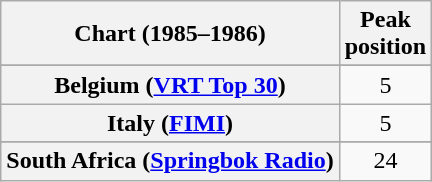<table class="wikitable sortable plainrowheaders" style="text-align:center">
<tr>
<th scope="col">Chart (1985–1986)</th>
<th scope="col">Peak<br>position</th>
</tr>
<tr>
</tr>
<tr>
<th scope="row">Belgium (<a href='#'>VRT Top 30</a>)</th>
<td>5</td>
</tr>
<tr>
<th scope="row">Italy (<a href='#'>FIMI</a>)</th>
<td>5</td>
</tr>
<tr>
</tr>
<tr>
</tr>
<tr>
<th scope="row">South Africa (<a href='#'>Springbok Radio</a>)</th>
<td>24</td>
</tr>
</table>
